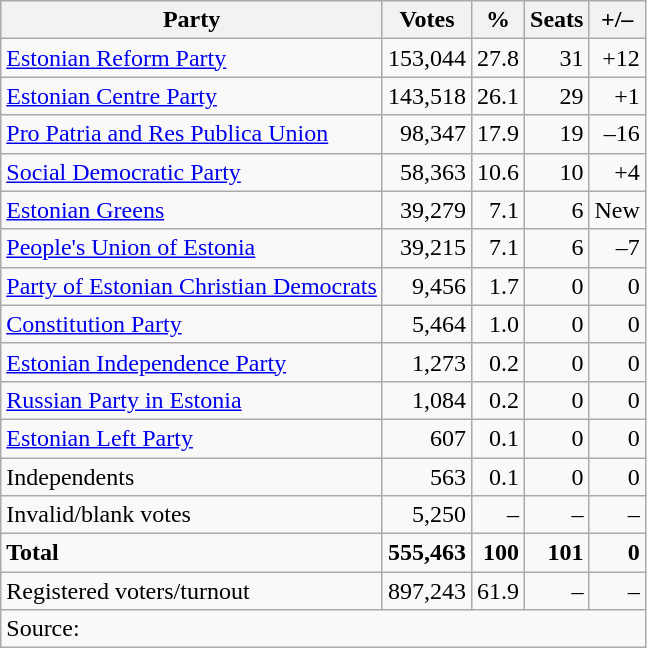<table class=wikitable style=text-align:right>
<tr>
<th>Party</th>
<th>Votes</th>
<th>%</th>
<th>Seats</th>
<th>+/–</th>
</tr>
<tr>
<td align=left><a href='#'>Estonian Reform Party</a></td>
<td>153,044</td>
<td>27.8</td>
<td>31</td>
<td>+12</td>
</tr>
<tr>
<td align=left><a href='#'>Estonian Centre Party</a></td>
<td>143,518</td>
<td>26.1</td>
<td>29</td>
<td>+1</td>
</tr>
<tr>
<td align=left><a href='#'>Pro Patria and Res Publica Union</a></td>
<td>98,347</td>
<td>17.9</td>
<td>19</td>
<td>–16</td>
</tr>
<tr>
<td align=left><a href='#'>Social Democratic Party</a></td>
<td>58,363</td>
<td>10.6</td>
<td>10</td>
<td>+4</td>
</tr>
<tr>
<td align=left><a href='#'>Estonian Greens</a></td>
<td>39,279</td>
<td>7.1</td>
<td>6</td>
<td>New</td>
</tr>
<tr>
<td align=left><a href='#'>People's Union of Estonia</a></td>
<td>39,215</td>
<td>7.1</td>
<td>6</td>
<td>–7</td>
</tr>
<tr>
<td align=left><a href='#'>Party of Estonian Christian Democrats</a></td>
<td>9,456</td>
<td>1.7</td>
<td>0</td>
<td>0</td>
</tr>
<tr>
<td align=left><a href='#'>Constitution Party</a></td>
<td>5,464</td>
<td>1.0</td>
<td>0</td>
<td>0</td>
</tr>
<tr>
<td align=left><a href='#'>Estonian Independence Party</a></td>
<td>1,273</td>
<td>0.2</td>
<td>0</td>
<td>0</td>
</tr>
<tr>
<td align=left><a href='#'>Russian Party in Estonia</a></td>
<td>1,084</td>
<td>0.2</td>
<td>0</td>
<td>0</td>
</tr>
<tr>
<td align=left><a href='#'>Estonian Left Party</a></td>
<td>607</td>
<td>0.1</td>
<td>0</td>
<td>0</td>
</tr>
<tr>
<td align=left>Independents</td>
<td>563</td>
<td>0.1</td>
<td>0</td>
<td>0</td>
</tr>
<tr>
<td align=left>Invalid/blank votes</td>
<td>5,250</td>
<td>–</td>
<td>–</td>
<td>–</td>
</tr>
<tr>
<td align=left><strong>Total</strong></td>
<td><strong>555,463</strong></td>
<td><strong>100</strong></td>
<td><strong>101</strong></td>
<td><strong>0</strong></td>
</tr>
<tr>
<td align=left>Registered voters/turnout</td>
<td>897,243</td>
<td>61.9</td>
<td>–</td>
<td>–</td>
</tr>
<tr>
<td align=left colspan=5>Source: </td>
</tr>
</table>
